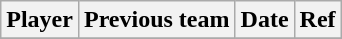<table class="wikitable">
<tr>
<th>Player</th>
<th>Previous team</th>
<th>Date</th>
<th>Ref</th>
</tr>
<tr>
</tr>
</table>
